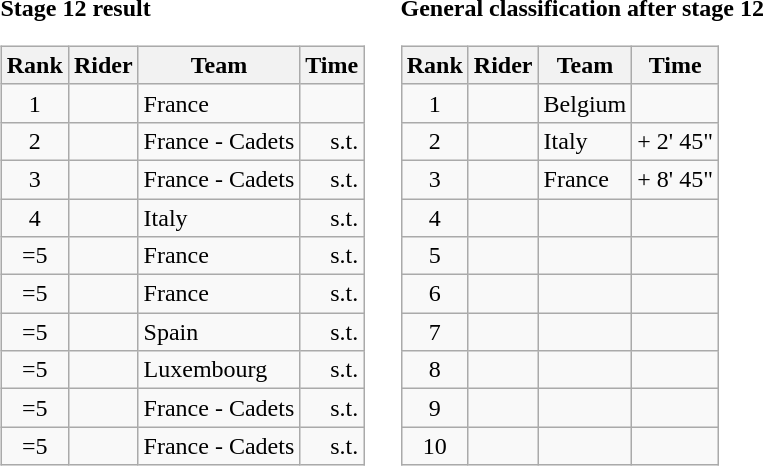<table>
<tr>
<td><strong>Stage 12 result</strong><br><table class="wikitable">
<tr>
<th scope="col">Rank</th>
<th scope="col">Rider</th>
<th scope="col">Team</th>
<th scope="col">Time</th>
</tr>
<tr>
<td style="text-align:center;">1</td>
<td></td>
<td>France</td>
<td style="text-align:right;"></td>
</tr>
<tr>
<td style="text-align:center;">2</td>
<td></td>
<td>France - Cadets</td>
<td style="text-align:right;">s.t.</td>
</tr>
<tr>
<td style="text-align:center;">3</td>
<td></td>
<td>France - Cadets</td>
<td style="text-align:right;">s.t.</td>
</tr>
<tr>
<td style="text-align:center;">4</td>
<td></td>
<td>Italy</td>
<td style="text-align:right;">s.t.</td>
</tr>
<tr>
<td style="text-align:center;">=5</td>
<td></td>
<td>France</td>
<td style="text-align:right;">s.t.</td>
</tr>
<tr>
<td style="text-align:center;">=5</td>
<td></td>
<td>France</td>
<td style="text-align:right;">s.t.</td>
</tr>
<tr>
<td style="text-align:center;">=5</td>
<td></td>
<td>Spain</td>
<td style="text-align:right;">s.t.</td>
</tr>
<tr>
<td style="text-align:center;">=5</td>
<td></td>
<td>Luxembourg</td>
<td style="text-align:right;">s.t.</td>
</tr>
<tr>
<td style="text-align:center;">=5</td>
<td></td>
<td>France - Cadets</td>
<td style="text-align:right;">s.t.</td>
</tr>
<tr>
<td style="text-align:center;">=5</td>
<td></td>
<td>France - Cadets</td>
<td style="text-align:right;">s.t.</td>
</tr>
</table>
</td>
<td></td>
<td><strong>General classification after stage 12</strong><br><table class="wikitable">
<tr>
<th scope="col">Rank</th>
<th scope="col">Rider</th>
<th scope="col">Team</th>
<th scope="col">Time</th>
</tr>
<tr>
<td style="text-align:center;">1</td>
<td></td>
<td>Belgium</td>
<td style="text-align:right;"></td>
</tr>
<tr>
<td style="text-align:center;">2</td>
<td></td>
<td>Italy</td>
<td style="text-align:right;">+ 2' 45"</td>
</tr>
<tr>
<td style="text-align:center;">3</td>
<td></td>
<td>France</td>
<td style="text-align:right;">+ 8' 45"</td>
</tr>
<tr>
<td style="text-align:center;">4</td>
<td></td>
<td></td>
<td></td>
</tr>
<tr>
<td style="text-align:center;">5</td>
<td></td>
<td></td>
<td></td>
</tr>
<tr>
<td style="text-align:center;">6</td>
<td></td>
<td></td>
<td></td>
</tr>
<tr>
<td style="text-align:center;">7</td>
<td></td>
<td></td>
<td></td>
</tr>
<tr>
<td style="text-align:center;">8</td>
<td></td>
<td></td>
<td></td>
</tr>
<tr>
<td style="text-align:center;">9</td>
<td></td>
<td></td>
<td></td>
</tr>
<tr>
<td style="text-align:center;">10</td>
<td></td>
<td></td>
<td></td>
</tr>
</table>
</td>
</tr>
</table>
